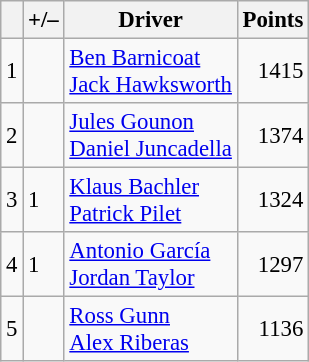<table class="wikitable" style="font-size: 95%;">
<tr>
<th scope="col"></th>
<th scope="col">+/–</th>
<th scope="col">Driver</th>
<th scope="col">Points</th>
</tr>
<tr>
<td align=center>1</td>
<td align="left"></td>
<td> <a href='#'>Ben Barnicoat</a><br> <a href='#'>Jack Hawksworth</a></td>
<td align=right>1415</td>
</tr>
<tr>
<td align=center>2</td>
<td align="left"></td>
<td> <a href='#'>Jules Gounon</a><br> <a href='#'>Daniel Juncadella</a></td>
<td align=right>1374</td>
</tr>
<tr>
<td align=center>3</td>
<td align="left"> 1</td>
<td> <a href='#'>Klaus Bachler</a><br> <a href='#'>Patrick Pilet</a></td>
<td align=right>1324</td>
</tr>
<tr>
<td align=center>4</td>
<td align="left"> 1</td>
<td> <a href='#'>Antonio García</a><br> <a href='#'>Jordan Taylor</a></td>
<td align=right>1297</td>
</tr>
<tr>
<td align=center>5</td>
<td align="left"></td>
<td> <a href='#'>Ross Gunn</a><br> <a href='#'>Alex Riberas</a></td>
<td align=right>1136</td>
</tr>
</table>
